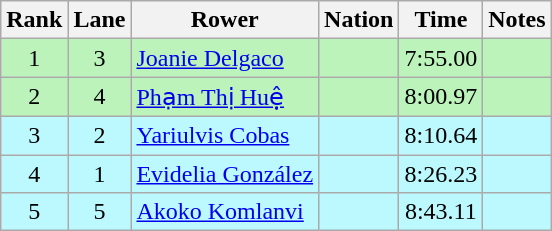<table class="wikitable sortable" style="text-align:center">
<tr>
<th>Rank</th>
<th>Lane</th>
<th>Rower</th>
<th>Nation</th>
<th>Time</th>
<th>Notes</th>
</tr>
<tr bgcolor="bbf3bb">
<td>1</td>
<td>3</td>
<td align=left><a href='#'>Joanie Delgaco</a></td>
<td align=left></td>
<td>7:55.00</td>
<td></td>
</tr>
<tr bgcolor="bbf3bb">
<td>2</td>
<td>4</td>
<td align=left><a href='#'>Phạm Thị Huệ</a></td>
<td align=left></td>
<td>8:00.97</td>
<td></td>
</tr>
<tr bgcolor="bbf9ff">
<td>3</td>
<td>2</td>
<td align=left><a href='#'>Yariulvis Cobas</a></td>
<td align=left></td>
<td>8:10.64</td>
<td></td>
</tr>
<tr bgcolor="bbf9ff">
<td>4</td>
<td>1</td>
<td align=left><a href='#'>Evidelia González</a></td>
<td align=left></td>
<td>8:26.23</td>
<td></td>
</tr>
<tr bgcolor="bbf9ff">
<td>5</td>
<td>5</td>
<td align=left><a href='#'>Akoko Komlanvi</a></td>
<td align=left></td>
<td>8:43.11</td>
<td></td>
</tr>
</table>
